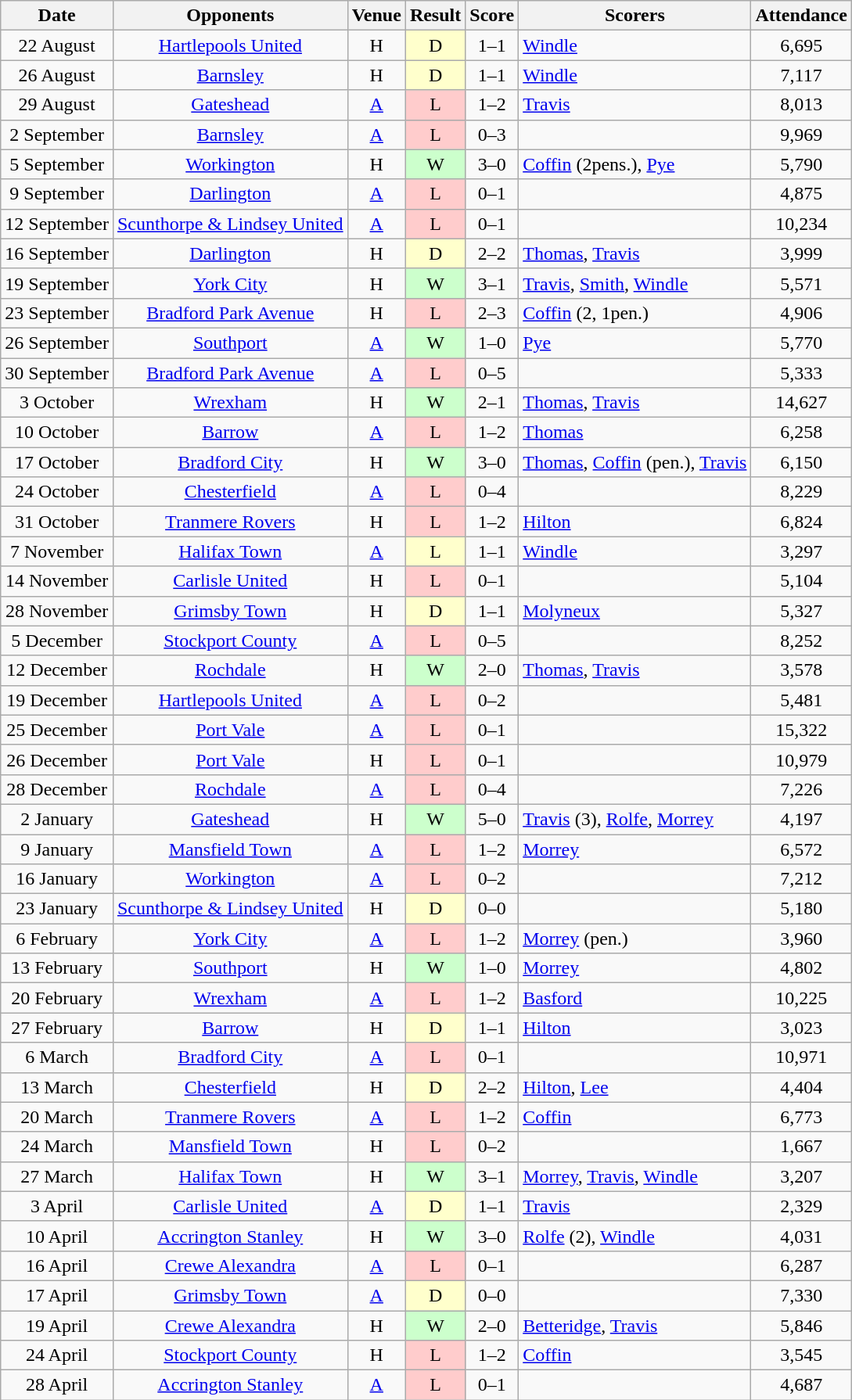<table class="wikitable" style="text-align:center">
<tr>
<th>Date</th>
<th>Opponents</th>
<th>Venue</th>
<th>Result</th>
<th>Score</th>
<th>Scorers</th>
<th>Attendance</th>
</tr>
<tr>
<td>22 August</td>
<td><a href='#'>Hartlepools United</a></td>
<td>H</td>
<td style="background-color:#FFFFCC">D</td>
<td>1–1</td>
<td align="left"><a href='#'>Windle</a></td>
<td>6,695</td>
</tr>
<tr>
<td>26 August</td>
<td><a href='#'>Barnsley</a></td>
<td>H</td>
<td style="background-color:#FFFFCC">D</td>
<td>1–1</td>
<td align="left"><a href='#'>Windle</a></td>
<td>7,117</td>
</tr>
<tr>
<td>29 August</td>
<td><a href='#'>Gateshead</a></td>
<td><a href='#'>A</a></td>
<td style="background-color:#FFCCCC">L</td>
<td>1–2</td>
<td align="left"><a href='#'>Travis</a></td>
<td>8,013</td>
</tr>
<tr>
<td>2 September</td>
<td><a href='#'>Barnsley</a></td>
<td><a href='#'>A</a></td>
<td style="background-color:#FFCCCC">L</td>
<td>0–3</td>
<td align="left"></td>
<td>9,969</td>
</tr>
<tr>
<td>5 September</td>
<td><a href='#'>Workington</a></td>
<td>H</td>
<td style="background-color:#CCFFCC">W</td>
<td>3–0</td>
<td align="left"><a href='#'>Coffin</a> (2pens.), <a href='#'>Pye</a></td>
<td>5,790</td>
</tr>
<tr>
<td>9 September</td>
<td><a href='#'>Darlington</a></td>
<td><a href='#'>A</a></td>
<td style="background-color:#FFCCCC">L</td>
<td>0–1</td>
<td align="left"></td>
<td>4,875</td>
</tr>
<tr>
<td>12 September</td>
<td><a href='#'>Scunthorpe & Lindsey United</a></td>
<td><a href='#'>A</a></td>
<td style="background-color:#FFCCCC">L</td>
<td>0–1</td>
<td align="left"></td>
<td>10,234</td>
</tr>
<tr>
<td>16 September</td>
<td><a href='#'>Darlington</a></td>
<td>H</td>
<td style="background-color:#FFFFCC">D</td>
<td>2–2</td>
<td align="left"><a href='#'>Thomas</a>, <a href='#'>Travis</a></td>
<td>3,999</td>
</tr>
<tr>
<td>19 September</td>
<td><a href='#'>York City</a></td>
<td>H</td>
<td style="background-color:#CCFFCC">W</td>
<td>3–1</td>
<td align="left"><a href='#'>Travis</a>, <a href='#'>Smith</a>, <a href='#'>Windle</a></td>
<td>5,571</td>
</tr>
<tr>
<td>23 September</td>
<td><a href='#'>Bradford Park Avenue</a></td>
<td>H</td>
<td style="background-color:#FFCCCC">L</td>
<td>2–3</td>
<td align="left"><a href='#'>Coffin</a> (2, 1pen.)</td>
<td>4,906</td>
</tr>
<tr>
<td>26 September</td>
<td><a href='#'>Southport</a></td>
<td><a href='#'>A</a></td>
<td style="background-color:#CCFFCC">W</td>
<td>1–0</td>
<td align="left"><a href='#'>Pye</a></td>
<td>5,770</td>
</tr>
<tr>
<td>30 September</td>
<td><a href='#'>Bradford Park Avenue</a></td>
<td><a href='#'>A</a></td>
<td style="background-color:#FFCCCC">L</td>
<td>0–5</td>
<td align="left"></td>
<td>5,333</td>
</tr>
<tr>
<td>3 October</td>
<td><a href='#'>Wrexham</a></td>
<td>H</td>
<td style="background-color:#CCFFCC">W</td>
<td>2–1</td>
<td align="left"><a href='#'>Thomas</a>, <a href='#'>Travis</a></td>
<td>14,627</td>
</tr>
<tr>
<td>10 October</td>
<td><a href='#'>Barrow</a></td>
<td><a href='#'>A</a></td>
<td style="background-color:#FFCCCC">L</td>
<td>1–2</td>
<td align="left"><a href='#'>Thomas</a></td>
<td>6,258</td>
</tr>
<tr>
<td>17 October</td>
<td><a href='#'>Bradford City</a></td>
<td>H</td>
<td style="background-color:#CCFFCC">W</td>
<td>3–0</td>
<td align="left"><a href='#'>Thomas</a>, <a href='#'>Coffin</a> (pen.), <a href='#'>Travis</a></td>
<td>6,150</td>
</tr>
<tr>
<td>24 October</td>
<td><a href='#'>Chesterfield</a></td>
<td><a href='#'>A</a></td>
<td style="background-color:#FFCCCC">L</td>
<td>0–4</td>
<td align="left"></td>
<td>8,229</td>
</tr>
<tr>
<td>31 October</td>
<td><a href='#'>Tranmere Rovers</a></td>
<td>H</td>
<td style="background-color:#FFCCCC">L</td>
<td>1–2</td>
<td align="left"><a href='#'>Hilton</a></td>
<td>6,824</td>
</tr>
<tr>
<td>7 November</td>
<td><a href='#'>Halifax Town</a></td>
<td><a href='#'>A</a></td>
<td style="background-color:#FFFFCC">L</td>
<td>1–1</td>
<td align="left"><a href='#'>Windle</a></td>
<td>3,297</td>
</tr>
<tr>
<td>14 November</td>
<td><a href='#'>Carlisle United</a></td>
<td>H</td>
<td style="background-color:#FFCCCC">L</td>
<td>0–1</td>
<td align="left"></td>
<td>5,104</td>
</tr>
<tr>
<td>28 November</td>
<td><a href='#'>Grimsby Town</a></td>
<td>H</td>
<td style="background-color:#FFFFCC">D</td>
<td>1–1</td>
<td align="left"><a href='#'>Molyneux</a></td>
<td>5,327</td>
</tr>
<tr>
<td>5 December</td>
<td><a href='#'>Stockport County</a></td>
<td><a href='#'>A</a></td>
<td style="background-color:#FFCCCC">L</td>
<td>0–5</td>
<td align="left"></td>
<td>8,252</td>
</tr>
<tr>
<td>12 December</td>
<td><a href='#'>Rochdale</a></td>
<td>H</td>
<td style="background-color:#CCFFCC">W</td>
<td>2–0</td>
<td align="left"><a href='#'>Thomas</a>, <a href='#'>Travis</a></td>
<td>3,578</td>
</tr>
<tr>
<td>19 December</td>
<td><a href='#'>Hartlepools United</a></td>
<td><a href='#'>A</a></td>
<td style="background-color:#FFCCCC">L</td>
<td>0–2</td>
<td align="left"></td>
<td>5,481</td>
</tr>
<tr>
<td>25 December</td>
<td><a href='#'>Port Vale</a></td>
<td><a href='#'>A</a></td>
<td style="background-color:#FFCCCC">L</td>
<td>0–1</td>
<td align="left"></td>
<td>15,322</td>
</tr>
<tr>
<td>26 December</td>
<td><a href='#'>Port Vale</a></td>
<td>H</td>
<td style="background-color:#FFCCCC">L</td>
<td>0–1</td>
<td align="left"></td>
<td>10,979</td>
</tr>
<tr>
<td>28 December</td>
<td><a href='#'>Rochdale</a></td>
<td><a href='#'>A</a></td>
<td style="background-color:#FFCCCC">L</td>
<td>0–4</td>
<td align="left"></td>
<td>7,226</td>
</tr>
<tr>
<td>2 January</td>
<td><a href='#'>Gateshead</a></td>
<td>H</td>
<td style="background-color:#CCFFCC">W</td>
<td>5–0</td>
<td align="left"><a href='#'>Travis</a> (3), <a href='#'>Rolfe</a>, <a href='#'>Morrey</a></td>
<td>4,197</td>
</tr>
<tr>
<td>9 January</td>
<td><a href='#'>Mansfield Town</a></td>
<td><a href='#'>A</a></td>
<td style="background-color:#FFCCCC">L</td>
<td>1–2</td>
<td align="left"><a href='#'>Morrey</a></td>
<td>6,572</td>
</tr>
<tr>
<td>16 January</td>
<td><a href='#'>Workington</a></td>
<td><a href='#'>A</a></td>
<td style="background-color:#FFCCCC">L</td>
<td>0–2</td>
<td align="left"></td>
<td>7,212</td>
</tr>
<tr>
<td>23 January</td>
<td><a href='#'>Scunthorpe & Lindsey United</a></td>
<td>H</td>
<td style="background-color:#FFFFCC">D</td>
<td>0–0</td>
<td align="left"></td>
<td>5,180</td>
</tr>
<tr>
<td>6 February</td>
<td><a href='#'>York City</a></td>
<td><a href='#'>A</a></td>
<td style="background-color:#FFCCCC">L</td>
<td>1–2</td>
<td align="left"><a href='#'>Morrey</a> (pen.)</td>
<td>3,960</td>
</tr>
<tr>
<td>13 February</td>
<td><a href='#'>Southport</a></td>
<td>H</td>
<td style="background-color:#CCFFCC">W</td>
<td>1–0</td>
<td align="left"><a href='#'>Morrey</a></td>
<td>4,802</td>
</tr>
<tr>
<td>20 February</td>
<td><a href='#'>Wrexham</a></td>
<td><a href='#'>A</a></td>
<td style="background-color:#FFCCCC">L</td>
<td>1–2</td>
<td align="left"><a href='#'>Basford</a></td>
<td>10,225</td>
</tr>
<tr>
<td>27 February</td>
<td><a href='#'>Barrow</a></td>
<td>H</td>
<td style="background-color:#FFFFCC">D</td>
<td>1–1</td>
<td align="left"><a href='#'>Hilton</a></td>
<td>3,023</td>
</tr>
<tr>
<td>6 March</td>
<td><a href='#'>Bradford City</a></td>
<td><a href='#'>A</a></td>
<td style="background-color:#FFCCCC">L</td>
<td>0–1</td>
<td align="left"></td>
<td>10,971</td>
</tr>
<tr>
<td>13 March</td>
<td><a href='#'>Chesterfield</a></td>
<td>H</td>
<td style="background-color:#FFFFCC">D</td>
<td>2–2</td>
<td align="left"><a href='#'>Hilton</a>, <a href='#'>Lee</a></td>
<td>4,404</td>
</tr>
<tr>
<td>20 March</td>
<td><a href='#'>Tranmere Rovers</a></td>
<td><a href='#'>A</a></td>
<td style="background-color:#FFCCCC">L</td>
<td>1–2</td>
<td align="left"><a href='#'>Coffin</a></td>
<td>6,773</td>
</tr>
<tr>
<td>24 March</td>
<td><a href='#'>Mansfield Town</a></td>
<td>H</td>
<td style="background-color:#FFCCCC">L</td>
<td>0–2</td>
<td align="left"></td>
<td>1,667</td>
</tr>
<tr>
<td>27 March</td>
<td><a href='#'>Halifax Town</a></td>
<td>H</td>
<td style="background-color:#CCFFCC">W</td>
<td>3–1</td>
<td align="left"><a href='#'>Morrey</a>, <a href='#'>Travis</a>, <a href='#'>Windle</a></td>
<td>3,207</td>
</tr>
<tr>
<td>3 April</td>
<td><a href='#'>Carlisle United</a></td>
<td><a href='#'>A</a></td>
<td style="background-color:#FFFFCC">D</td>
<td>1–1</td>
<td align="left"><a href='#'>Travis</a></td>
<td>2,329</td>
</tr>
<tr>
<td>10 April</td>
<td><a href='#'>Accrington Stanley</a></td>
<td>H</td>
<td style="background-color:#CCFFCC">W</td>
<td>3–0</td>
<td align="left"><a href='#'>Rolfe</a> (2), <a href='#'>Windle</a></td>
<td>4,031</td>
</tr>
<tr>
<td>16 April</td>
<td><a href='#'>Crewe Alexandra</a></td>
<td><a href='#'>A</a></td>
<td style="background-color:#FFCCCC">L</td>
<td>0–1</td>
<td align="left"></td>
<td>6,287</td>
</tr>
<tr>
<td>17 April</td>
<td><a href='#'>Grimsby Town</a></td>
<td><a href='#'>A</a></td>
<td style="background-color:#FFFFCC">D</td>
<td>0–0</td>
<td align="left"></td>
<td>7,330</td>
</tr>
<tr>
<td>19 April</td>
<td><a href='#'>Crewe Alexandra</a></td>
<td>H</td>
<td style="background-color:#CCFFCC">W</td>
<td>2–0</td>
<td align="left"><a href='#'>Betteridge</a>, <a href='#'>Travis</a></td>
<td>5,846</td>
</tr>
<tr>
<td>24 April</td>
<td><a href='#'>Stockport County</a></td>
<td>H</td>
<td style="background-color:#FFCCCC">L</td>
<td>1–2</td>
<td align="left"><a href='#'>Coffin</a></td>
<td>3,545</td>
</tr>
<tr>
<td>28 April</td>
<td><a href='#'>Accrington Stanley</a></td>
<td><a href='#'>A</a></td>
<td style="background-color:#FFCCCC">L</td>
<td>0–1</td>
<td align="left"></td>
<td>4,687</td>
</tr>
</table>
